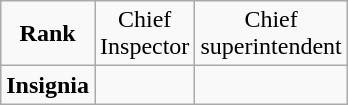<table style="text-align:center" class="wikitable">
<tr>
<td><strong>Rank</strong></td>
<td>Chief<br> Inspector</td>
<td>Chief<br> superintendent</td>
</tr>
<tr>
<td><strong>Insignia</strong></td>
<td></td>
<td></td>
</tr>
</table>
